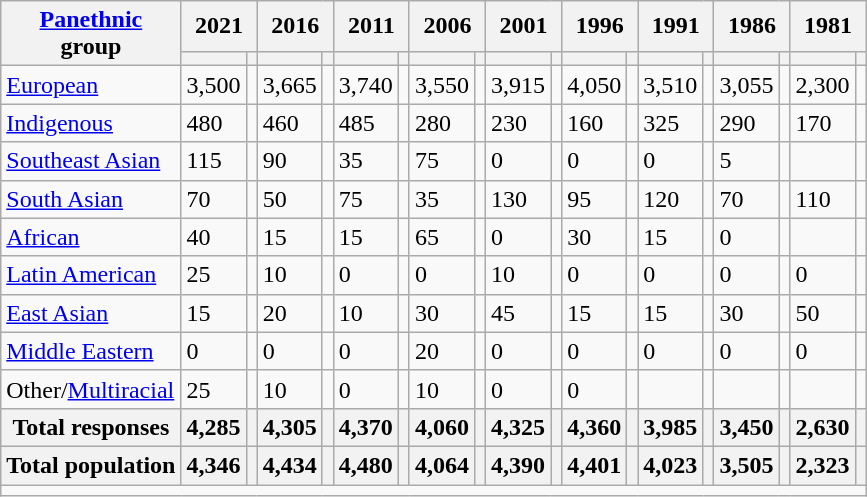<table class="wikitable collapsible sortable">
<tr>
<th rowspan="2"><a href='#'>Panethnic</a><br>group</th>
<th colspan="2">2021</th>
<th colspan="2">2016</th>
<th colspan="2">2011</th>
<th colspan="2">2006</th>
<th colspan="2">2001</th>
<th colspan="2">1996</th>
<th colspan="2">1991</th>
<th colspan="2">1986</th>
<th colspan="2">1981</th>
</tr>
<tr>
<th><a href='#'></a></th>
<th></th>
<th></th>
<th></th>
<th></th>
<th></th>
<th></th>
<th></th>
<th></th>
<th></th>
<th></th>
<th></th>
<th></th>
<th></th>
<th></th>
<th></th>
<th></th>
<th></th>
</tr>
<tr>
<td><a href='#'>European</a></td>
<td>3,500</td>
<td></td>
<td>3,665</td>
<td></td>
<td>3,740</td>
<td></td>
<td>3,550</td>
<td></td>
<td>3,915</td>
<td></td>
<td>4,050</td>
<td></td>
<td>3,510</td>
<td></td>
<td>3,055</td>
<td></td>
<td>2,300</td>
<td></td>
</tr>
<tr>
<td><a href='#'>Indigenous</a></td>
<td>480</td>
<td></td>
<td>460</td>
<td></td>
<td>485</td>
<td></td>
<td>280</td>
<td></td>
<td>230</td>
<td></td>
<td>160</td>
<td></td>
<td>325</td>
<td></td>
<td>290</td>
<td></td>
<td>170</td>
<td></td>
</tr>
<tr>
<td><a href='#'>Southeast Asian</a></td>
<td>115</td>
<td></td>
<td>90</td>
<td></td>
<td>35</td>
<td></td>
<td>75</td>
<td></td>
<td>0</td>
<td></td>
<td>0</td>
<td></td>
<td>0</td>
<td></td>
<td>5</td>
<td></td>
<td></td>
<td></td>
</tr>
<tr>
<td><a href='#'>South Asian</a></td>
<td>70</td>
<td></td>
<td>50</td>
<td></td>
<td>75</td>
<td></td>
<td>35</td>
<td></td>
<td>130</td>
<td></td>
<td>95</td>
<td></td>
<td>120</td>
<td></td>
<td>70</td>
<td></td>
<td>110</td>
<td></td>
</tr>
<tr>
<td><a href='#'>African</a></td>
<td>40</td>
<td></td>
<td>15</td>
<td></td>
<td>15</td>
<td></td>
<td>65</td>
<td></td>
<td>0</td>
<td></td>
<td>30</td>
<td></td>
<td>15</td>
<td></td>
<td>0</td>
<td></td>
<td></td>
<td></td>
</tr>
<tr>
<td><a href='#'>Latin American</a></td>
<td>25</td>
<td></td>
<td>10</td>
<td></td>
<td>0</td>
<td></td>
<td>0</td>
<td></td>
<td>10</td>
<td></td>
<td>0</td>
<td></td>
<td>0</td>
<td></td>
<td>0</td>
<td></td>
<td>0</td>
<td></td>
</tr>
<tr>
<td><a href='#'>East Asian</a></td>
<td>15</td>
<td></td>
<td>20</td>
<td></td>
<td>10</td>
<td></td>
<td>30</td>
<td></td>
<td>45</td>
<td></td>
<td>15</td>
<td></td>
<td>15</td>
<td></td>
<td>30</td>
<td></td>
<td>50</td>
<td></td>
</tr>
<tr>
<td><a href='#'>Middle Eastern</a></td>
<td>0</td>
<td></td>
<td>0</td>
<td></td>
<td>0</td>
<td></td>
<td>20</td>
<td></td>
<td>0</td>
<td></td>
<td>0</td>
<td></td>
<td>0</td>
<td></td>
<td>0</td>
<td></td>
<td>0</td>
<td></td>
</tr>
<tr>
<td>Other/<a href='#'>Multiracial</a></td>
<td>25</td>
<td></td>
<td>10</td>
<td></td>
<td>0</td>
<td></td>
<td>10</td>
<td></td>
<td>0</td>
<td></td>
<td>0</td>
<td></td>
<td></td>
<td></td>
<td></td>
<td></td>
<td></td>
<td></td>
</tr>
<tr>
<th>Total responses</th>
<th>4,285</th>
<th></th>
<th>4,305</th>
<th></th>
<th>4,370</th>
<th></th>
<th>4,060</th>
<th></th>
<th>4,325</th>
<th></th>
<th>4,360</th>
<th></th>
<th>3,985</th>
<th></th>
<th>3,450</th>
<th></th>
<th>2,630</th>
<th></th>
</tr>
<tr>
<th>Total population</th>
<th>4,346</th>
<th></th>
<th>4,434</th>
<th></th>
<th>4,480</th>
<th></th>
<th>4,064</th>
<th></th>
<th>4,390</th>
<th></th>
<th>4,401</th>
<th></th>
<th>4,023</th>
<th></th>
<th>3,505</th>
<th></th>
<th>2,323</th>
<th></th>
</tr>
<tr class="sortbottom">
<td colspan="20"></td>
</tr>
</table>
